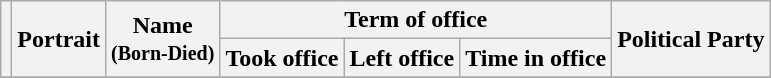<table class="wikitable" style="text-align:center">
<tr>
<th rowspan=2></th>
<th rowspan=2>Portrait</th>
<th rowspan=2>Name<br><small>(Born-Died)</small></th>
<th colspan=3>Term of office</th>
<th rowspan=2>Political Party</th>
</tr>
<tr>
<th>Took office</th>
<th>Left office</th>
<th>Time in office</th>
</tr>
<tr>
</tr>
</table>
